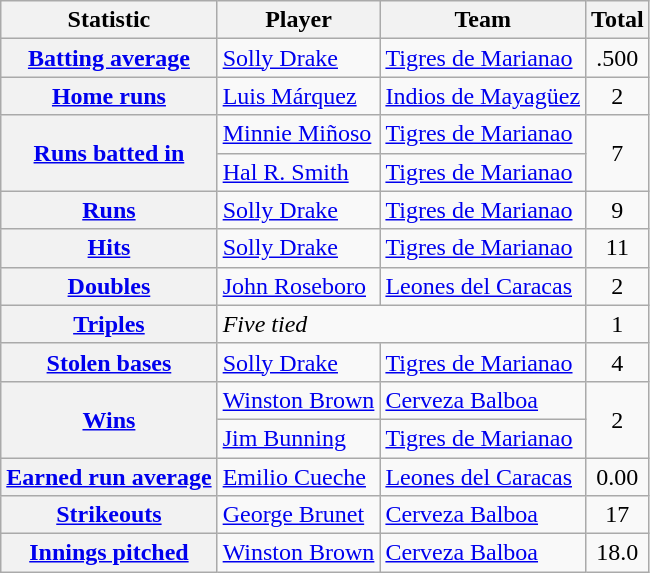<table class="wikitable plainrowheaders">
<tr>
<th scope="col">Statistic</th>
<th scope="col">Player</th>
<th scope="col">Team</th>
<th scope="col">Total</th>
</tr>
<tr>
<th scope="row"><strong><a href='#'>Batting average</a></strong></th>
<td> <a href='#'>Solly Drake</a></td>
<td> <a href='#'>Tigres de Marianao</a></td>
<td align=center>.500</td>
</tr>
<tr>
<th scope="row"><strong><a href='#'>Home runs</a></strong></th>
<td> <a href='#'>Luis Márquez</a></td>
<td> <a href='#'>Indios de Mayagüez</a></td>
<td align=center>2</td>
</tr>
<tr>
<th scope="row" rowspan=2><strong><a href='#'>Runs batted in</a></strong></th>
<td> <a href='#'>Minnie Miñoso</a></td>
<td> <a href='#'>Tigres de Marianao</a></td>
<td align=center rowspan=2>7</td>
</tr>
<tr>
<td> <a href='#'>Hal R. Smith</a></td>
<td> <a href='#'>Tigres de Marianao</a></td>
</tr>
<tr>
<th scope="row"><strong><a href='#'>Runs</a></strong></th>
<td> <a href='#'>Solly Drake</a></td>
<td> <a href='#'>Tigres de Marianao</a></td>
<td align=center>9</td>
</tr>
<tr>
<th scope="row"><strong><a href='#'>Hits</a></strong></th>
<td> <a href='#'>Solly Drake</a></td>
<td> <a href='#'>Tigres de Marianao</a></td>
<td align=center>11</td>
</tr>
<tr>
<th scope="row"><strong><a href='#'>Doubles</a></strong></th>
<td> <a href='#'>John Roseboro</a></td>
<td> <a href='#'>Leones del Caracas</a></td>
<td align=center>2</td>
</tr>
<tr>
<th scope="row"><strong><a href='#'>Triples</a></strong></th>
<td colspan=2><em>Five tied</em></td>
<td align=center>1</td>
</tr>
<tr>
<th scope="row"><strong><a href='#'>Stolen bases</a></strong></th>
<td> <a href='#'>Solly Drake</a></td>
<td> <a href='#'>Tigres de Marianao</a></td>
<td align=center>4</td>
</tr>
<tr>
<th scope="row" rowspan=2><strong><a href='#'>Wins</a></strong></th>
<td> <a href='#'>Winston Brown</a></td>
<td> <a href='#'>Cerveza Balboa</a></td>
<td align=center rowspan=2>2</td>
</tr>
<tr>
<td> <a href='#'>Jim Bunning</a></td>
<td> <a href='#'>Tigres de Marianao</a></td>
</tr>
<tr>
<th scope="row"><strong><a href='#'>Earned run average</a></strong></th>
<td> <a href='#'>Emilio Cueche</a></td>
<td> <a href='#'>Leones del Caracas</a></td>
<td align=center>0.00</td>
</tr>
<tr>
<th scope="row"><strong><a href='#'>Strikeouts</a></strong></th>
<td> <a href='#'>George Brunet</a></td>
<td> <a href='#'>Cerveza Balboa</a></td>
<td align=center>17</td>
</tr>
<tr>
<th scope="row"><strong><a href='#'>Innings pitched</a></strong></th>
<td> <a href='#'>Winston Brown</a></td>
<td> <a href='#'>Cerveza Balboa</a></td>
<td align=center>18.0</td>
</tr>
</table>
